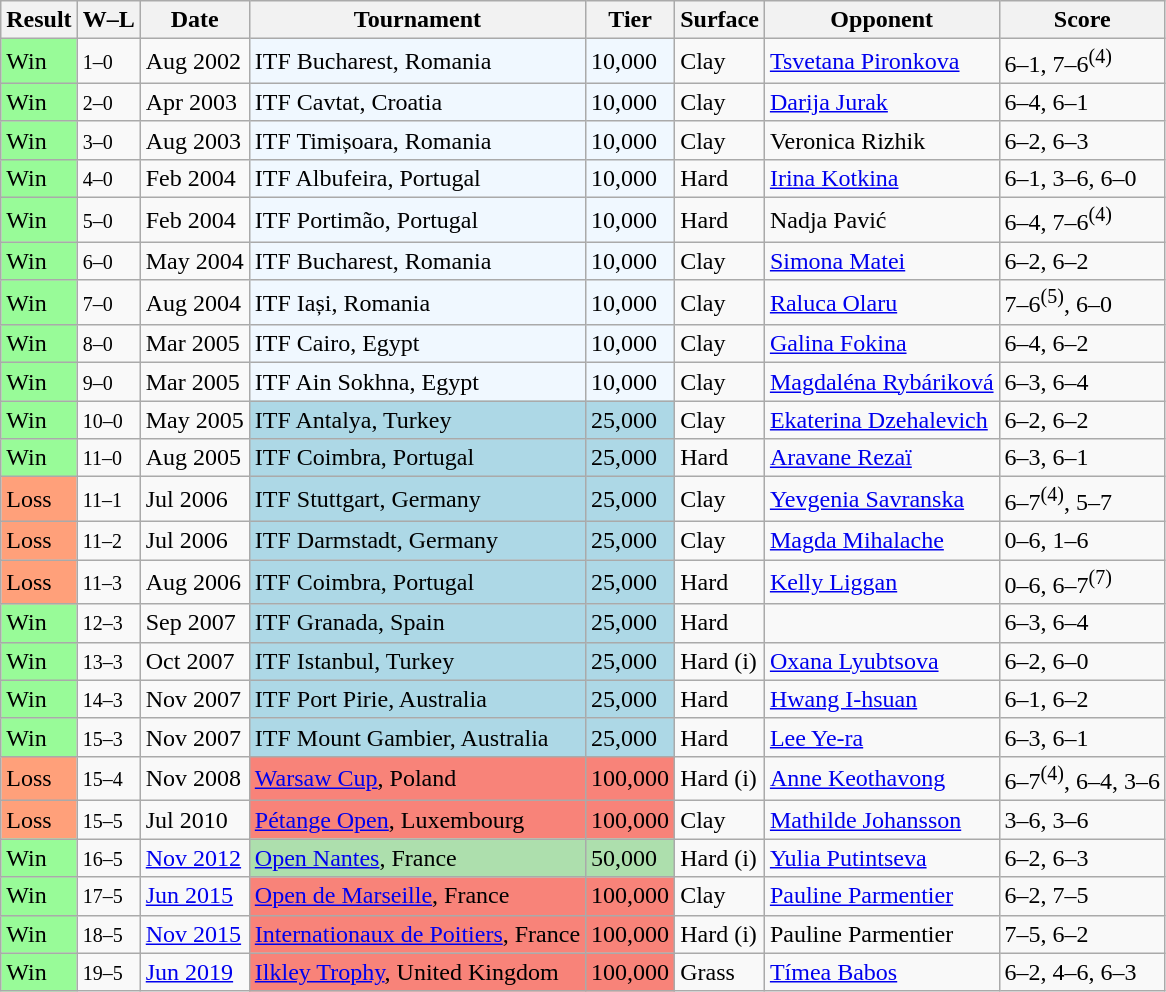<table class="sortable wikitable">
<tr>
<th>Result</th>
<th class="unsortable">W–L</th>
<th>Date</th>
<th>Tournament</th>
<th>Tier</th>
<th>Surface</th>
<th>Opponent</th>
<th class="unsortable">Score</th>
</tr>
<tr>
<td style="background:#98fb98;">Win</td>
<td><small>1–0</small></td>
<td>Aug 2002</td>
<td style="background:#f0f8ff;">ITF Bucharest, Romania</td>
<td style="background:#f0f8ff;">10,000</td>
<td>Clay</td>
<td> <a href='#'>Tsvetana Pironkova</a></td>
<td>6–1, 7–6<sup>(4)</sup></td>
</tr>
<tr>
<td style="background:#98fb98;">Win</td>
<td><small>2–0</small></td>
<td>Apr 2003</td>
<td style="background:#f0f8ff;">ITF Cavtat, Croatia</td>
<td style="background:#f0f8ff;">10,000</td>
<td>Clay</td>
<td> <a href='#'>Darija Jurak</a></td>
<td>6–4, 6–1</td>
</tr>
<tr>
<td style="background:#98fb98;">Win</td>
<td><small>3–0</small></td>
<td>Aug 2003</td>
<td style="background:#f0f8ff;">ITF Timișoara, Romania</td>
<td style="background:#f0f8ff;">10,000</td>
<td>Clay</td>
<td> Veronica Rizhik</td>
<td>6–2, 6–3</td>
</tr>
<tr>
<td style="background:#98fb98;">Win</td>
<td><small>4–0</small></td>
<td>Feb 2004</td>
<td style="background:#f0f8ff;">ITF Albufeira, Portugal</td>
<td style="background:#f0f8ff;">10,000</td>
<td>Hard</td>
<td> <a href='#'>Irina Kotkina</a></td>
<td>6–1, 3–6, 6–0</td>
</tr>
<tr>
<td style="background:#98fb98;">Win</td>
<td><small>5–0</small></td>
<td>Feb 2004</td>
<td style="background:#f0f8ff;">ITF Portimão, Portugal</td>
<td style="background:#f0f8ff;">10,000</td>
<td>Hard</td>
<td> Nadja Pavić</td>
<td>6–4, 7–6<sup>(4)</sup></td>
</tr>
<tr>
<td style="background:#98fb98;">Win</td>
<td><small>6–0</small></td>
<td>May 2004</td>
<td style="background:#f0f8ff;">ITF Bucharest, Romania</td>
<td style="background:#f0f8ff;">10,000</td>
<td>Clay</td>
<td> <a href='#'>Simona Matei</a></td>
<td>6–2, 6–2</td>
</tr>
<tr>
<td style="background:#98fb98;">Win</td>
<td><small>7–0</small></td>
<td>Aug 2004</td>
<td style="background:#f0f8ff;">ITF Iași, Romania</td>
<td style="background:#f0f8ff;">10,000</td>
<td>Clay</td>
<td> <a href='#'>Raluca Olaru</a></td>
<td>7–6<sup>(5)</sup>, 6–0</td>
</tr>
<tr>
<td style="background:#98fb98;">Win</td>
<td><small>8–0</small></td>
<td>Mar 2005</td>
<td style="background:#f0f8ff;">ITF Cairo, Egypt</td>
<td style="background:#f0f8ff;">10,000</td>
<td>Clay</td>
<td> <a href='#'>Galina Fokina</a></td>
<td>6–4, 6–2</td>
</tr>
<tr>
<td style="background:#98fb98;">Win</td>
<td><small>9–0</small></td>
<td>Mar 2005</td>
<td style="background:#f0f8ff;">ITF Ain Sokhna, Egypt</td>
<td style="background:#f0f8ff;">10,000</td>
<td>Clay</td>
<td> <a href='#'>Magdaléna Rybáriková</a></td>
<td>6–3, 6–4</td>
</tr>
<tr>
<td style="background:#98fb98;">Win</td>
<td><small>10–0</small></td>
<td>May 2005</td>
<td style="background:lightblue;">ITF Antalya, Turkey</td>
<td style="background:lightblue;">25,000</td>
<td>Clay</td>
<td> <a href='#'>Ekaterina Dzehalevich</a></td>
<td>6–2, 6–2</td>
</tr>
<tr>
<td style="background:#98fb98;">Win</td>
<td><small>11–0</small></td>
<td>Aug 2005</td>
<td style="background:lightblue;">ITF Coimbra, Portugal</td>
<td style="background:lightblue;">25,000</td>
<td>Hard</td>
<td> <a href='#'>Aravane Rezaï</a></td>
<td>6–3, 6–1</td>
</tr>
<tr>
<td style="background:#ffa07a;">Loss</td>
<td><small>11–1</small></td>
<td>Jul 2006</td>
<td style="background:lightblue;">ITF Stuttgart, Germany</td>
<td style="background:lightblue;">25,000</td>
<td>Clay</td>
<td> <a href='#'>Yevgenia Savranska</a></td>
<td>6–7<sup>(4)</sup>, 5–7</td>
</tr>
<tr>
<td style="background:#ffa07a;">Loss</td>
<td><small>11–2</small></td>
<td>Jul 2006</td>
<td style="background:lightblue;">ITF Darmstadt, Germany</td>
<td style="background:lightblue;">25,000</td>
<td>Clay</td>
<td> <a href='#'>Magda Mihalache</a></td>
<td>0–6, 1–6</td>
</tr>
<tr>
<td style="background:#ffa07a;">Loss</td>
<td><small>11–3</small></td>
<td>Aug 2006</td>
<td style="background:lightblue;">ITF Coimbra, Portugal</td>
<td style="background:lightblue;">25,000</td>
<td>Hard</td>
<td> <a href='#'>Kelly Liggan</a></td>
<td>0–6, 6–7<sup>(7)</sup></td>
</tr>
<tr>
<td style="background:#98fb98;">Win</td>
<td><small>12–3</small></td>
<td>Sep 2007</td>
<td style="background:lightblue;">ITF Granada, Spain</td>
<td style="background:lightblue;">25,000</td>
<td>Hard</td>
<td> <a href='#'></a></td>
<td>6–3, 6–4</td>
</tr>
<tr>
<td style="background:#98fb98;">Win</td>
<td><small>13–3</small></td>
<td>Oct 2007</td>
<td style="background:lightblue;">ITF Istanbul, Turkey</td>
<td style="background:lightblue;">25,000</td>
<td>Hard (i)</td>
<td> <a href='#'>Oxana Lyubtsova</a></td>
<td>6–2, 6–0</td>
</tr>
<tr>
<td style="background:#98fb98;">Win</td>
<td><small>14–3</small></td>
<td>Nov 2007</td>
<td style="background:lightblue;">ITF Port Pirie, Australia</td>
<td style="background:lightblue;">25,000</td>
<td>Hard</td>
<td> <a href='#'>Hwang I-hsuan</a></td>
<td>6–1, 6–2</td>
</tr>
<tr>
<td style="background:#98fb98;">Win</td>
<td><small>15–3</small></td>
<td>Nov 2007</td>
<td style="background:lightblue;">ITF Mount Gambier, Australia</td>
<td style="background:lightblue;">25,000</td>
<td>Hard</td>
<td> <a href='#'>Lee Ye-ra</a></td>
<td>6–3, 6–1</td>
</tr>
<tr>
<td style="background:#ffa07a;">Loss</td>
<td><small>15–4</small></td>
<td>Nov 2008</td>
<td style="background:#f88379;"><a href='#'>Warsaw Cup</a>, Poland</td>
<td style="background:#f88379;">100,000</td>
<td>Hard (i)</td>
<td> <a href='#'>Anne Keothavong</a></td>
<td>6–7<sup>(4)</sup>, 6–4, 3–6</td>
</tr>
<tr>
<td style="background:#ffa07a;">Loss</td>
<td><small>15–5</small></td>
<td>Jul 2010</td>
<td style="background:#f88379;"><a href='#'>Pétange Open</a>, Luxembourg</td>
<td style="background:#f88379;">100,000</td>
<td>Clay</td>
<td> <a href='#'>Mathilde Johansson</a></td>
<td>3–6, 3–6</td>
</tr>
<tr>
<td style="background:#98fb98;">Win</td>
<td><small>16–5</small></td>
<td><a href='#'>Nov 2012</a></td>
<td style="background:#addfad;"><a href='#'>Open Nantes</a>, France</td>
<td style="background:#addfad;">50,000</td>
<td>Hard (i)</td>
<td> <a href='#'>Yulia Putintseva</a></td>
<td>6–2, 6–3</td>
</tr>
<tr>
<td style="background:#98fb98;">Win</td>
<td><small>17–5</small></td>
<td><a href='#'>Jun 2015</a></td>
<td style="background:#f88379;"><a href='#'>Open de Marseille</a>, France</td>
<td style="background:#f88379;">100,000</td>
<td>Clay</td>
<td> <a href='#'>Pauline Parmentier</a></td>
<td>6–2, 7–5</td>
</tr>
<tr>
<td style="background:#98fb98;">Win</td>
<td><small>18–5</small></td>
<td><a href='#'>Nov 2015</a></td>
<td style="background:#f88379;"><a href='#'>Internationaux de Poitiers</a>, France</td>
<td style="background:#f88379;">100,000</td>
<td>Hard (i)</td>
<td> Pauline Parmentier</td>
<td>7–5, 6–2</td>
</tr>
<tr>
<td style="background:#98fb98;">Win</td>
<td><small>19–5</small></td>
<td><a href='#'>Jun 2019</a></td>
<td style="background:#f88379;"><a href='#'>Ilkley Trophy</a>, United Kingdom</td>
<td style="background:#f88379;">100,000</td>
<td>Grass</td>
<td> <a href='#'>Tímea Babos</a></td>
<td>6–2, 4–6, 6–3</td>
</tr>
</table>
